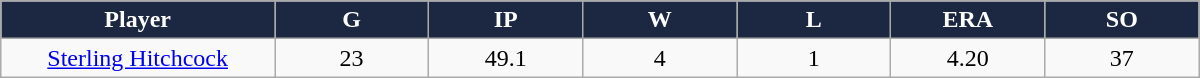<table class="wikitable sortable">
<tr>
<th style="background:#1c2841;color:white;" width="16%">Player</th>
<th style="background:#1c2841;color:white;" width="9%">G</th>
<th style="background:#1c2841;color:white;" width="9%">IP</th>
<th style="background:#1c2841;color:white;" width="9%">W</th>
<th style="background:#1c2841;color:white;" width="9%">L</th>
<th style="background:#1c2841;color:white;" width="9%">ERA</th>
<th style="background:#1c2841;color:white;" width="9%">SO</th>
</tr>
<tr align="center">
<td><a href='#'>Sterling Hitchcock</a></td>
<td>23</td>
<td>49.1</td>
<td>4</td>
<td>1</td>
<td>4.20</td>
<td>37</td>
</tr>
</table>
